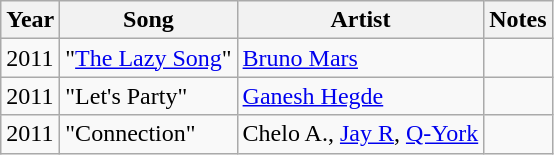<table class="wikitable">
<tr>
<th>Year</th>
<th>Song</th>
<th>Artist</th>
<th>Notes</th>
</tr>
<tr>
<td>2011</td>
<td>"<a href='#'>The Lazy Song</a>"</td>
<td><a href='#'>Bruno Mars</a></td>
<td></td>
</tr>
<tr>
<td>2011</td>
<td>"Let's Party"</td>
<td><a href='#'>Ganesh Hegde</a></td>
<td></td>
</tr>
<tr>
<td>2011</td>
<td>"Connection"</td>
<td>Chelo A., <a href='#'>Jay R</a>, <a href='#'>Q-York</a></td>
<td></td>
</tr>
</table>
